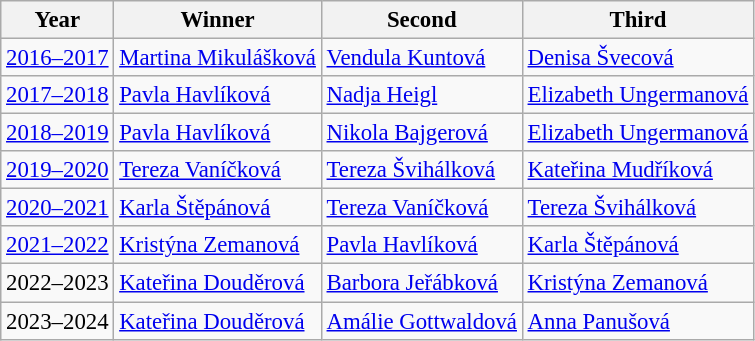<table class="wikitable" style="font-size:95%">
<tr>
<th>Year</th>
<th>Winner</th>
<th>Second</th>
<th>Third</th>
</tr>
<tr>
<td><a href='#'>2016–2017</a></td>
<td> <a href='#'>Martina Mikulášková</a></td>
<td> <a href='#'>Vendula Kuntová</a></td>
<td> <a href='#'>Denisa Švecová</a></td>
</tr>
<tr>
<td><a href='#'>2017–2018</a></td>
<td> <a href='#'>Pavla Havlíková</a></td>
<td> <a href='#'>Nadja Heigl</a></td>
<td> <a href='#'>Elizabeth Ungermanová</a></td>
</tr>
<tr>
<td><a href='#'>2018–2019</a></td>
<td> <a href='#'>Pavla Havlíková</a></td>
<td> <a href='#'>Nikola Bajgerová</a></td>
<td> <a href='#'>Elizabeth Ungermanová</a></td>
</tr>
<tr>
<td><a href='#'>2019–2020</a></td>
<td> <a href='#'>Tereza Vaníčková</a></td>
<td> <a href='#'>Tereza Švihálková</a></td>
<td> <a href='#'>Kateřina Mudříková</a></td>
</tr>
<tr>
<td><a href='#'>2020–2021</a></td>
<td> <a href='#'>Karla Štěpánová</a></td>
<td> <a href='#'>Tereza Vaníčková</a></td>
<td> <a href='#'>Tereza Švihálková</a></td>
</tr>
<tr>
<td><a href='#'>2021–2022</a></td>
<td> <a href='#'>Kristýna Zemanová</a></td>
<td> <a href='#'>Pavla Havlíková</a></td>
<td> <a href='#'>Karla Štěpánová</a></td>
</tr>
<tr>
<td>2022–2023</td>
<td> <a href='#'>Kateřina Douděrová</a></td>
<td> <a href='#'>Barbora Jeřábková</a></td>
<td> <a href='#'>Kristýna Zemanová</a></td>
</tr>
<tr>
<td>2023–2024</td>
<td> <a href='#'>Kateřina Douděrová</a></td>
<td> <a href='#'>Amálie Gottwaldová</a></td>
<td> <a href='#'>Anna Panušová</a></td>
</tr>
</table>
